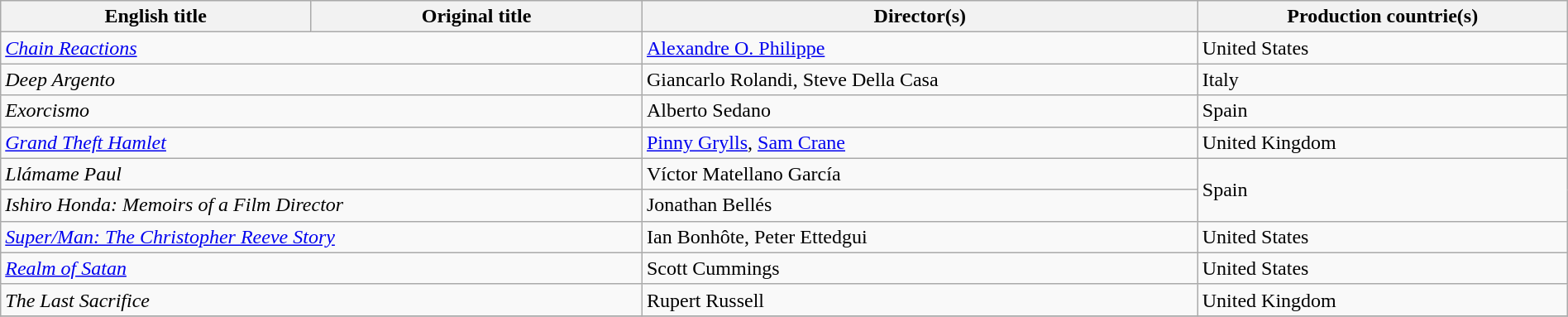<table class="sortable wikitable" style="width:100%; margin-bottom:4px" cellpadding="5">
<tr>
<th scope="col">English title</th>
<th scope="col">Original title</th>
<th scope="col">Director(s)</th>
<th scope="col">Production countrie(s)</th>
</tr>
<tr>
<td colspan="2"><em><a href='#'>Chain Reactions</a></em></td>
<td><a href='#'>Alexandre O. Philippe</a></td>
<td>United States</td>
</tr>
<tr>
<td colspan="2"><em>Deep Argento</em></td>
<td>Giancarlo Rolandi, Steve Della Casa</td>
<td>Italy</td>
</tr>
<tr>
<td colspan="2"><em>Exorcismo</em></td>
<td>Alberto Sedano</td>
<td>Spain</td>
</tr>
<tr>
<td colspan="2"><em><a href='#'>Grand Theft Hamlet</a></em></td>
<td><a href='#'>Pinny Grylls</a>, <a href='#'>Sam Crane</a></td>
<td>United Kingdom</td>
</tr>
<tr>
<td colspan="2"><em>Llámame Paul</em></td>
<td>Víctor Matellano García</td>
<td rowspan="2">Spain</td>
</tr>
<tr>
<td colspan="2"><em>Ishiro Honda: Memoirs of a Film Director</em></td>
<td>Jonathan Bellés</td>
</tr>
<tr>
<td colspan="2"><em><a href='#'>Super/Man: The Christopher Reeve Story</a></em></td>
<td>Ian Bonhôte, Peter Ettedgui</td>
<td>United States</td>
</tr>
<tr>
<td colspan="2"><em><a href='#'>Realm of Satan</a></em></td>
<td>Scott Cummings</td>
<td>United States</td>
</tr>
<tr>
<td colspan="2"><em>The Last Sacrifice</em></td>
<td>Rupert Russell</td>
<td>United Kingdom</td>
</tr>
<tr>
</tr>
</table>
